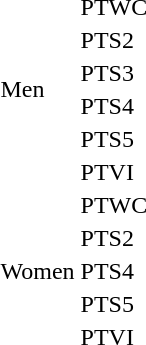<table>
<tr>
<td rowspan=6>Men</td>
<td>PTWC<br></td>
<td></td>
<td></td>
<td></td>
</tr>
<tr>
<td>PTS2<br></td>
<td></td>
<td></td>
<td></td>
</tr>
<tr>
<td>PTS3<br></td>
<td></td>
<td></td>
<td></td>
</tr>
<tr>
<td>PTS4<br></td>
<td></td>
<td></td>
<td></td>
</tr>
<tr>
<td>PTS5<br></td>
<td></td>
<td></td>
<td></td>
</tr>
<tr>
<td>PTVI<br></td>
<td></td>
<td></td>
<td></td>
</tr>
<tr>
<td rowspan=5>Women</td>
<td>PTWC<br></td>
<td></td>
<td></td>
<td></td>
</tr>
<tr>
<td>PTS2<br></td>
<td></td>
<td></td>
<td></td>
</tr>
<tr>
<td>PTS4<br></td>
<td></td>
<td></td>
<td></td>
</tr>
<tr>
<td>PTS5<br></td>
<td></td>
<td></td>
<td></td>
</tr>
<tr>
<td>PTVI<br></td>
<td></td>
<td></td>
<td></td>
</tr>
</table>
